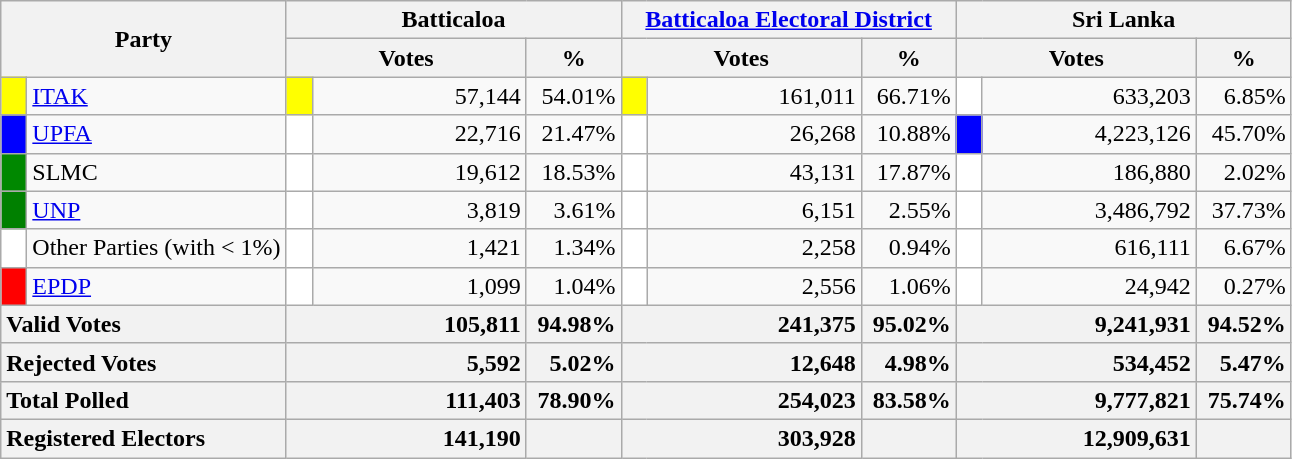<table class="wikitable">
<tr>
<th colspan="2" width="144px"rowspan="2">Party</th>
<th colspan="3" width="216px">Batticaloa</th>
<th colspan="3" width="216px"><a href='#'>Batticaloa Electoral District</a></th>
<th colspan="3" width="216px">Sri Lanka</th>
</tr>
<tr>
<th colspan="2" width="144px">Votes</th>
<th>%</th>
<th colspan="2" width="144px">Votes</th>
<th>%</th>
<th colspan="2" width="144px">Votes</th>
<th>%</th>
</tr>
<tr>
<td style="background-color:yellow;" width="10px"></td>
<td style="text-align:left;"><a href='#'>ITAK</a></td>
<td style="background-color:yellow;" width="10px"></td>
<td style="text-align:right;">57,144</td>
<td style="text-align:right;">54.01%</td>
<td style="background-color:yellow;" width="10px"></td>
<td style="text-align:right;">161,011</td>
<td style="text-align:right;">66.71%</td>
<td style="background-color:white;" width="10px"></td>
<td style="text-align:right;">633,203</td>
<td style="text-align:right;">6.85%</td>
</tr>
<tr>
<td style="background-color:blue;" width="10px"></td>
<td style="text-align:left;"><a href='#'>UPFA</a></td>
<td style="background-color:white;" width="10px"></td>
<td style="text-align:right;">22,716</td>
<td style="text-align:right;">21.47%</td>
<td style="background-color:white;" width="10px"></td>
<td style="text-align:right;">26,268</td>
<td style="text-align:right;">10.88%</td>
<td style="background-color:blue;" width="10px"></td>
<td style="text-align:right;">4,223,126</td>
<td style="text-align:right;">45.70%</td>
</tr>
<tr>
<td style="background-color:#008800;" width="10px"></td>
<td style="text-align:left;">SLMC</td>
<td style="background-color:white;" width="10px"></td>
<td style="text-align:right;">19,612</td>
<td style="text-align:right;">18.53%</td>
<td style="background-color:white;" width="10px"></td>
<td style="text-align:right;">43,131</td>
<td style="text-align:right;">17.87%</td>
<td style="background-color:white;" width="10px"></td>
<td style="text-align:right;">186,880</td>
<td style="text-align:right;">2.02%</td>
</tr>
<tr>
<td style="background-color:green;" width="10px"></td>
<td style="text-align:left;"><a href='#'>UNP</a></td>
<td style="background-color:white;" width="10px"></td>
<td style="text-align:right;">3,819</td>
<td style="text-align:right;">3.61%</td>
<td style="background-color:white;" width="10px"></td>
<td style="text-align:right;">6,151</td>
<td style="text-align:right;">2.55%</td>
<td style="background-color:white;" width="10px"></td>
<td style="text-align:right;">3,486,792</td>
<td style="text-align:right;">37.73%</td>
</tr>
<tr>
<td style="background-color:white;" width="10px"></td>
<td style="text-align:left;">Other Parties (with < 1%)</td>
<td style="background-color:white;" width="10px"></td>
<td style="text-align:right;">1,421</td>
<td style="text-align:right;">1.34%</td>
<td style="background-color:white;" width="10px"></td>
<td style="text-align:right;">2,258</td>
<td style="text-align:right;">0.94%</td>
<td style="background-color:white;" width="10px"></td>
<td style="text-align:right;">616,111</td>
<td style="text-align:right;">6.67%</td>
</tr>
<tr>
<td style="background-color:red;" width="10px"></td>
<td style="text-align:left;"><a href='#'>EPDP</a></td>
<td style="background-color:white;" width="10px"></td>
<td style="text-align:right;">1,099</td>
<td style="text-align:right;">1.04%</td>
<td style="background-color:white;" width="10px"></td>
<td style="text-align:right;">2,556</td>
<td style="text-align:right;">1.06%</td>
<td style="background-color:white;" width="10px"></td>
<td style="text-align:right;">24,942</td>
<td style="text-align:right;">0.27%</td>
</tr>
<tr>
<th colspan="2" width="144px"style="text-align:left;">Valid Votes</th>
<th style="text-align:right;"colspan="2" width="144px">105,811</th>
<th style="text-align:right;">94.98%</th>
<th style="text-align:right;"colspan="2" width="144px">241,375</th>
<th style="text-align:right;">95.02%</th>
<th style="text-align:right;"colspan="2" width="144px">9,241,931</th>
<th style="text-align:right;">94.52%</th>
</tr>
<tr>
<th colspan="2" width="144px"style="text-align:left;">Rejected Votes</th>
<th style="text-align:right;"colspan="2" width="144px">5,592</th>
<th style="text-align:right;">5.02%</th>
<th style="text-align:right;"colspan="2" width="144px">12,648</th>
<th style="text-align:right;">4.98%</th>
<th style="text-align:right;"colspan="2" width="144px">534,452</th>
<th style="text-align:right;">5.47%</th>
</tr>
<tr>
<th colspan="2" width="144px"style="text-align:left;">Total Polled</th>
<th style="text-align:right;"colspan="2" width="144px">111,403</th>
<th style="text-align:right;">78.90%</th>
<th style="text-align:right;"colspan="2" width="144px">254,023</th>
<th style="text-align:right;">83.58%</th>
<th style="text-align:right;"colspan="2" width="144px">9,777,821</th>
<th style="text-align:right;">75.74%</th>
</tr>
<tr>
<th colspan="2" width="144px"style="text-align:left;">Registered Electors</th>
<th style="text-align:right;"colspan="2" width="144px">141,190</th>
<th></th>
<th style="text-align:right;"colspan="2" width="144px">303,928</th>
<th></th>
<th style="text-align:right;"colspan="2" width="144px">12,909,631</th>
<th></th>
</tr>
</table>
